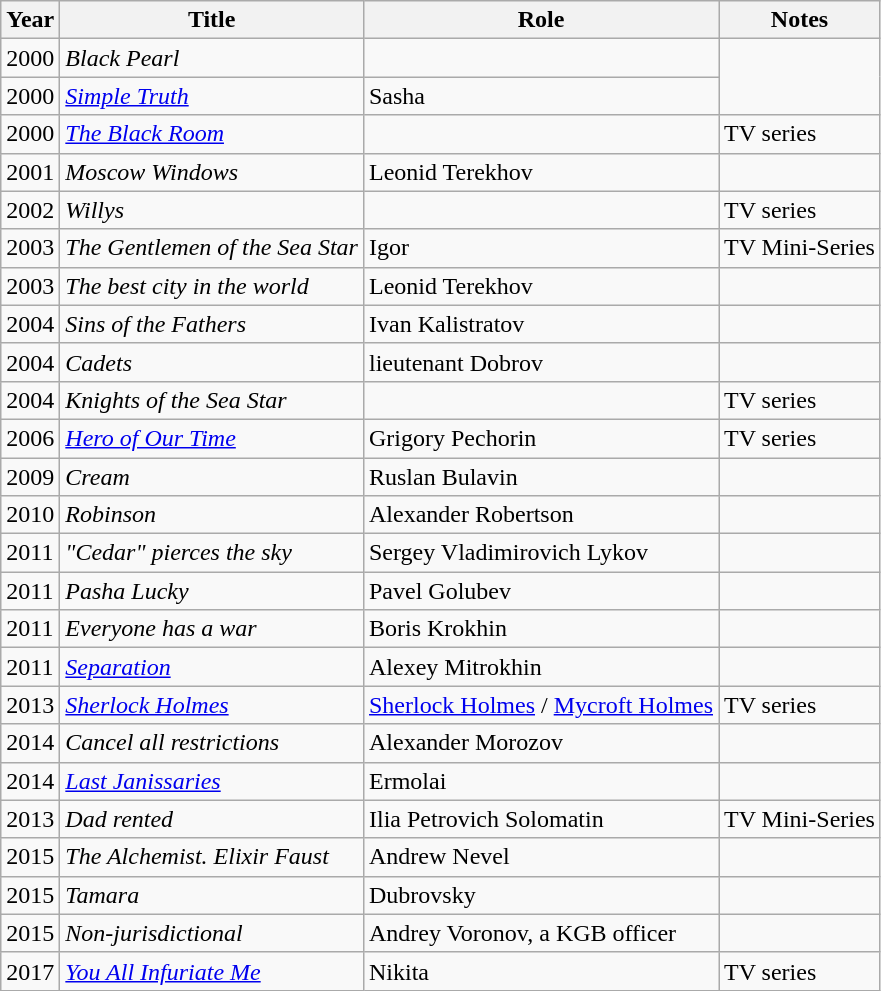<table class="wikitable sortable">
<tr>
<th>Year</th>
<th>Title</th>
<th>Role</th>
<th>Notes</th>
</tr>
<tr>
<td>2000</td>
<td><em>Black Pearl</em></td>
<td></td>
</tr>
<tr>
<td>2000</td>
<td><em><a href='#'>Simple Truth</a></em></td>
<td>Sasha</td>
</tr>
<tr>
<td>2000</td>
<td><em><a href='#'>The Black Room</a></em></td>
<td></td>
<td>TV series</td>
</tr>
<tr>
<td>2001</td>
<td><em>Moscow Windows</em></td>
<td>Leonid Terekhov</td>
<td></td>
</tr>
<tr>
<td>2002</td>
<td><em>Willys</em></td>
<td></td>
<td>TV series</td>
</tr>
<tr>
<td>2003</td>
<td><em>The Gentlemen of the Sea Star</em></td>
<td>Igor</td>
<td>TV Mini-Series</td>
</tr>
<tr>
<td>2003</td>
<td><em>The best city in the world</em></td>
<td>Leonid Terekhov</td>
<td></td>
</tr>
<tr>
<td>2004</td>
<td><em>Sins of the Fathers</em></td>
<td>Ivan Kalistratov</td>
<td></td>
</tr>
<tr>
<td>2004</td>
<td><em>Cadets</em></td>
<td>lieutenant Dobrov</td>
<td></td>
</tr>
<tr>
<td>2004</td>
<td><em>Knights of the Sea Star</em></td>
<td></td>
<td>TV series</td>
</tr>
<tr>
<td>2006</td>
<td><em><a href='#'>Hero of Our Time</a></em></td>
<td>Grigory Pechorin</td>
<td>TV series</td>
</tr>
<tr>
<td>2009</td>
<td><em>Cream</em></td>
<td>Ruslan Bulavin</td>
<td></td>
</tr>
<tr>
<td>2010</td>
<td><em>Robinson</em></td>
<td>Alexander Robertson</td>
<td></td>
</tr>
<tr>
<td>2011</td>
<td><em>"Cedar" pierces the sky</em></td>
<td>Sergey Vladimirovich Lykov</td>
<td></td>
</tr>
<tr>
<td>2011</td>
<td><em>Pasha Lucky</em></td>
<td>Pavel Golubev</td>
<td></td>
</tr>
<tr>
<td>2011</td>
<td><em>Everyone has a war</em></td>
<td>Boris Krokhin</td>
<td></td>
</tr>
<tr>
<td>2011</td>
<td><em><a href='#'>Separation</a></em></td>
<td>Alexey Mitrokhin</td>
</tr>
<tr>
<td>2013</td>
<td><em><a href='#'>Sherlock Holmes</a></em></td>
<td><a href='#'>Sherlock Holmes</a> / <a href='#'>Mycroft Holmes</a></td>
<td>TV series</td>
</tr>
<tr>
<td>2014</td>
<td><em>Cancel all restrictions</em></td>
<td>Alexander Morozov</td>
<td></td>
</tr>
<tr>
<td>2014</td>
<td><em><a href='#'>Last Janissaries</a></em></td>
<td>Ermolai</td>
<td></td>
</tr>
<tr>
<td>2013</td>
<td><em>Dad rented</em></td>
<td>Ilia Petrovich Solomatin</td>
<td>TV Mini-Series</td>
</tr>
<tr>
<td>2015</td>
<td><em>The Alchemist. Elixir Faust</em></td>
<td>Andrew Nevel</td>
<td></td>
</tr>
<tr>
<td>2015</td>
<td><em>Tamara</em></td>
<td>Dubrovsky</td>
<td></td>
</tr>
<tr>
<td>2015</td>
<td><em>Non-jurisdictional</em></td>
<td>Andrey Voronov, a KGB officer</td>
<td></td>
</tr>
<tr>
<td>2017</td>
<td><em><a href='#'>You All Infuriate Me</a></em></td>
<td>Nikita</td>
<td>TV series</td>
</tr>
</table>
